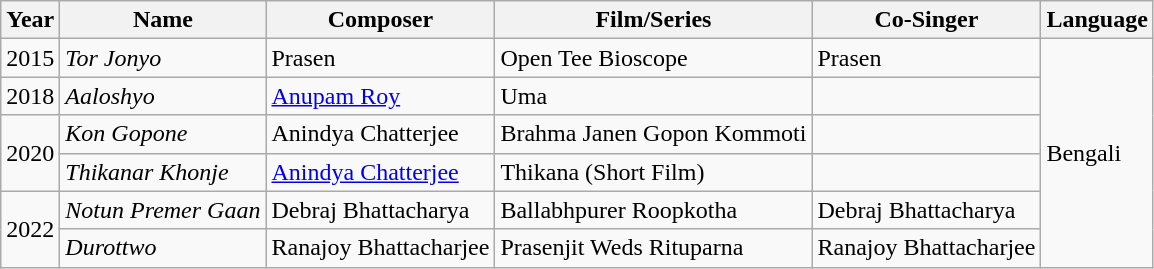<table class="wikitable">
<tr>
<th>Year</th>
<th>Name</th>
<th>Composer</th>
<th>Film/Series</th>
<th>Co-Singer</th>
<th>Language</th>
</tr>
<tr>
<td>2015</td>
<td><em>Tor Jonyo</em></td>
<td>Prasen</td>
<td>Open Tee Bioscope</td>
<td>Prasen</td>
<td rowspan="6">Bengali</td>
</tr>
<tr>
<td>2018</td>
<td><em>Aaloshyo</em></td>
<td><a href='#'>Anupam Roy</a></td>
<td>Uma</td>
<td></td>
</tr>
<tr>
<td rowspan="2">2020</td>
<td><em>Kon Gopone</em></td>
<td>Anindya Chatterjee</td>
<td>Brahma Janen Gopon Kommoti</td>
<td></td>
</tr>
<tr>
<td><em>Thikanar Khonje</em></td>
<td><a href='#'>Anindya Chatterjee</a></td>
<td>Thikana (Short Film)</td>
<td></td>
</tr>
<tr>
<td rowspan="2">2022</td>
<td><em>Notun Premer Gaan</em></td>
<td>Debraj Bhattacharya</td>
<td>Ballabhpurer Roopkotha</td>
<td>Debraj Bhattacharya</td>
</tr>
<tr>
<td><em>Durottwo</em></td>
<td>Ranajoy Bhattacharjee</td>
<td>Prasenjit Weds Rituparna</td>
<td>Ranajoy Bhattacharjee</td>
</tr>
</table>
